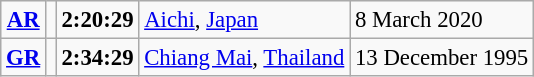<table class="wikitable" style="font-size:95%; position:relative;">
<tr>
<td align=center><strong><a href='#'>AR</a></strong></td>
<td></td>
<td><strong>2:20:29</strong></td>
<td><a href='#'>Aichi</a>, <a href='#'>Japan</a></td>
<td>8 March 2020</td>
</tr>
<tr>
<td align=center><strong><a href='#'>GR</a></strong></td>
<td></td>
<td><strong>2:34:29</strong></td>
<td><a href='#'>Chiang Mai</a>, <a href='#'>Thailand</a></td>
<td>13 December 1995</td>
</tr>
</table>
